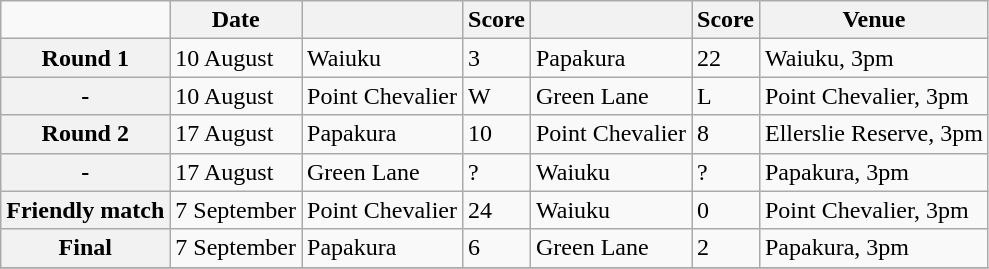<table class="wikitable mw-collapsible">
<tr>
<td></td>
<th scope="col">Date</th>
<th scope="col"></th>
<th scope="col">Score</th>
<th scope="col"></th>
<th scope="col">Score</th>
<th scope="col">Venue</th>
</tr>
<tr>
<th scope="row">Round 1</th>
<td>10 August</td>
<td>Waiuku</td>
<td>3</td>
<td>Papakura</td>
<td>22</td>
<td>Waiuku, 3pm</td>
</tr>
<tr>
<th scope="row">-</th>
<td>10 August</td>
<td>Point Chevalier</td>
<td>W</td>
<td>Green Lane</td>
<td>L</td>
<td>Point Chevalier, 3pm</td>
</tr>
<tr>
<th scope="row">Round 2</th>
<td>17 August</td>
<td>Papakura</td>
<td>10</td>
<td>Point Chevalier</td>
<td>8</td>
<td>Ellerslie Reserve, 3pm</td>
</tr>
<tr>
<th scope="row">-</th>
<td>17 August</td>
<td>Green Lane</td>
<td>?</td>
<td>Waiuku</td>
<td>?</td>
<td>Papakura, 3pm</td>
</tr>
<tr>
<th scope="row">Friendly match</th>
<td>7 September</td>
<td>Point Chevalier</td>
<td>24</td>
<td>Waiuku</td>
<td>0</td>
<td>Point Chevalier, 3pm</td>
</tr>
<tr>
<th scope="row">Final</th>
<td>7 September</td>
<td>Papakura</td>
<td>6</td>
<td>Green Lane</td>
<td>2</td>
<td>Papakura, 3pm</td>
</tr>
<tr>
</tr>
</table>
